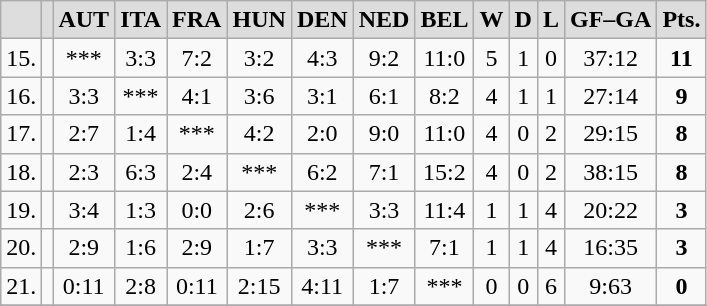<table class="wikitable">
<tr bgcolor="#dddddd">
<td></td>
<td></td>
<td><strong>AUT</strong></td>
<td><strong>ITA</strong></td>
<td><strong>FRA</strong></td>
<td><strong>HUN</strong></td>
<td><strong>DEN</strong></td>
<td><strong>NED</strong></td>
<td><strong>BEL</strong></td>
<td><strong>W</strong></td>
<td><strong>D</strong></td>
<td><strong>L</strong></td>
<td><strong>GF–GA</strong></td>
<td><strong>Pts.</strong></td>
</tr>
<tr align=center>
<td>15.</td>
<td align=left></td>
<td>***</td>
<td>3:3</td>
<td>7:2</td>
<td>3:2</td>
<td>4:3</td>
<td>9:2</td>
<td>11:0</td>
<td>5</td>
<td>1</td>
<td>0</td>
<td>37:12</td>
<td><strong>11</strong></td>
</tr>
<tr align=center>
<td>16.</td>
<td align=left></td>
<td>3:3</td>
<td>***</td>
<td>4:1</td>
<td>3:6</td>
<td>3:1</td>
<td>6:1</td>
<td>8:2</td>
<td>4</td>
<td>1</td>
<td>1</td>
<td>27:14</td>
<td><strong>9</strong></td>
</tr>
<tr align=center>
<td>17.</td>
<td align=left></td>
<td>2:7</td>
<td>1:4</td>
<td>***</td>
<td>4:2</td>
<td>2:0</td>
<td>9:0</td>
<td>11:0</td>
<td>4</td>
<td>0</td>
<td>2</td>
<td>29:15</td>
<td><strong>8</strong></td>
</tr>
<tr align=center>
<td>18.</td>
<td align=left></td>
<td>2:3</td>
<td>6:3</td>
<td>2:4</td>
<td>***</td>
<td>6:2</td>
<td>7:1</td>
<td>15:2</td>
<td>4</td>
<td>0</td>
<td>2</td>
<td>38:15</td>
<td><strong>8</strong></td>
</tr>
<tr align=center>
<td>19.</td>
<td align=left></td>
<td>3:4</td>
<td>1:3</td>
<td>0:0</td>
<td>2:6</td>
<td>***</td>
<td>3:3</td>
<td>11:4</td>
<td>1</td>
<td>1</td>
<td>4</td>
<td>20:22</td>
<td><strong>3</strong></td>
</tr>
<tr align=center>
<td>20.</td>
<td align=left></td>
<td>2:9</td>
<td>1:6</td>
<td>2:9</td>
<td>1:7</td>
<td>3:3</td>
<td>***</td>
<td>7:1</td>
<td>1</td>
<td>1</td>
<td>4</td>
<td>16:35</td>
<td><strong>3</strong></td>
</tr>
<tr align=center>
<td>21.</td>
<td align=left></td>
<td>0:11</td>
<td>2:8</td>
<td>0:11</td>
<td>2:15</td>
<td>4:11</td>
<td>1:7</td>
<td>***</td>
<td>0</td>
<td>0</td>
<td>6</td>
<td>9:63</td>
<td><strong>0</strong></td>
</tr>
<tr>
</tr>
</table>
